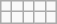<table class="wikitable">
<tr>
<td></td>
<td></td>
<td></td>
<td></td>
<td></td>
</tr>
<tr>
<td></td>
<td></td>
<td></td>
<td></td>
<td></td>
</tr>
</table>
